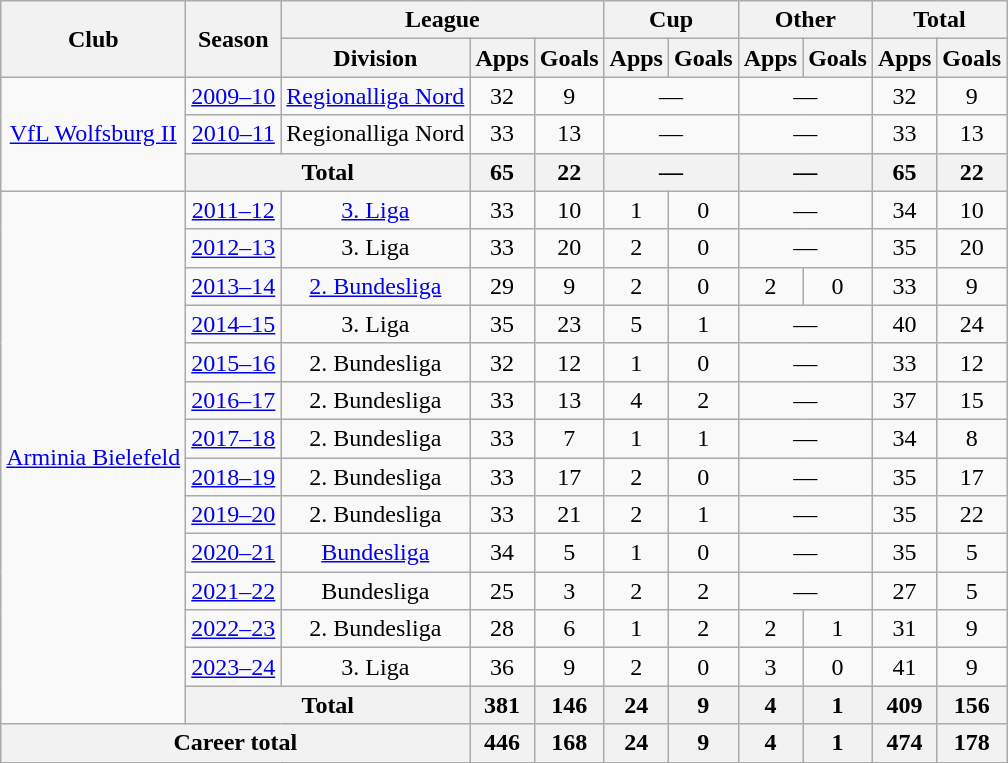<table class="wikitable" style="text-align:center">
<tr>
<th rowspan="2">Club</th>
<th rowspan="2">Season</th>
<th colspan="3">League</th>
<th colspan="2">Cup</th>
<th colspan="2">Other</th>
<th colspan="2">Total</th>
</tr>
<tr>
<th>Division</th>
<th>Apps</th>
<th>Goals</th>
<th>Apps</th>
<th>Goals</th>
<th>Apps</th>
<th>Goals</th>
<th>Apps</th>
<th>Goals</th>
</tr>
<tr>
<td rowspan="3"><a href='#'>VfL Wolfsburg II</a></td>
<td><a href='#'>2009–10</a></td>
<td><a href='#'>Regionalliga Nord</a></td>
<td>32</td>
<td>9</td>
<td colspan="2">—</td>
<td colspan="2">—</td>
<td>32</td>
<td>9</td>
</tr>
<tr>
<td><a href='#'>2010–11</a></td>
<td>Regionalliga Nord</td>
<td>33</td>
<td>13</td>
<td colspan="2">—</td>
<td colspan="2">—</td>
<td>33</td>
<td>13</td>
</tr>
<tr>
<th colspan="2">Total</th>
<th>65</th>
<th>22</th>
<th colspan="2">—</th>
<th colspan="2">—</th>
<th>65</th>
<th>22</th>
</tr>
<tr>
<td rowspan="14"><a href='#'>Arminia Bielefeld</a></td>
<td><a href='#'>2011–12</a></td>
<td><a href='#'>3. Liga</a></td>
<td>33</td>
<td>10</td>
<td>1</td>
<td>0</td>
<td colspan="2">—</td>
<td>34</td>
<td>10</td>
</tr>
<tr>
<td><a href='#'>2012–13</a></td>
<td>3. Liga</td>
<td>33</td>
<td>20</td>
<td>2</td>
<td>0</td>
<td colspan="2">—</td>
<td>35</td>
<td>20</td>
</tr>
<tr>
<td><a href='#'>2013–14</a></td>
<td><a href='#'>2. Bundesliga</a></td>
<td>29</td>
<td>9</td>
<td>2</td>
<td>0</td>
<td>2</td>
<td>0</td>
<td>33</td>
<td>9</td>
</tr>
<tr>
<td><a href='#'>2014–15</a></td>
<td>3. Liga</td>
<td>35</td>
<td>23</td>
<td>5</td>
<td>1</td>
<td colspan="2">—</td>
<td>40</td>
<td>24</td>
</tr>
<tr>
<td><a href='#'>2015–16</a></td>
<td>2. Bundesliga</td>
<td>32</td>
<td>12</td>
<td>1</td>
<td>0</td>
<td colspan="2">—</td>
<td>33</td>
<td>12</td>
</tr>
<tr>
<td><a href='#'>2016–17</a></td>
<td>2. Bundesliga</td>
<td>33</td>
<td>13</td>
<td>4</td>
<td>2</td>
<td colspan="2">—</td>
<td>37</td>
<td>15</td>
</tr>
<tr>
<td><a href='#'>2017–18</a></td>
<td>2. Bundesliga</td>
<td>33</td>
<td>7</td>
<td>1</td>
<td>1</td>
<td colspan="2">—</td>
<td>34</td>
<td>8</td>
</tr>
<tr>
<td><a href='#'>2018–19</a></td>
<td>2. Bundesliga</td>
<td>33</td>
<td>17</td>
<td>2</td>
<td>0</td>
<td colspan="2">—</td>
<td>35</td>
<td>17</td>
</tr>
<tr>
<td><a href='#'>2019–20</a></td>
<td>2. Bundesliga</td>
<td>33</td>
<td>21</td>
<td>2</td>
<td>1</td>
<td colspan="2">—</td>
<td>35</td>
<td>22</td>
</tr>
<tr>
<td><a href='#'>2020–21</a></td>
<td><a href='#'>Bundesliga</a></td>
<td>34</td>
<td>5</td>
<td>1</td>
<td>0</td>
<td colspan="2">—</td>
<td>35</td>
<td>5</td>
</tr>
<tr>
<td><a href='#'>2021–22</a></td>
<td>Bundesliga</td>
<td>25</td>
<td>3</td>
<td>2</td>
<td>2</td>
<td colspan="2">—</td>
<td>27</td>
<td>5</td>
</tr>
<tr>
<td><a href='#'>2022–23</a></td>
<td>2. Bundesliga</td>
<td>28</td>
<td>6</td>
<td>1</td>
<td>2</td>
<td>2</td>
<td>1</td>
<td>31</td>
<td>9</td>
</tr>
<tr>
<td><a href='#'>2023–24</a></td>
<td>3. Liga</td>
<td>36</td>
<td>9</td>
<td>2</td>
<td>0</td>
<td>3</td>
<td>0</td>
<td>41</td>
<td>9</td>
</tr>
<tr>
<th colspan="2">Total</th>
<th>381</th>
<th>146</th>
<th>24</th>
<th>9</th>
<th>4</th>
<th>1</th>
<th>409</th>
<th>156</th>
</tr>
<tr>
<th colspan="3">Career total</th>
<th>446</th>
<th>168</th>
<th>24</th>
<th>9</th>
<th>4</th>
<th>1</th>
<th>474</th>
<th>178</th>
</tr>
</table>
